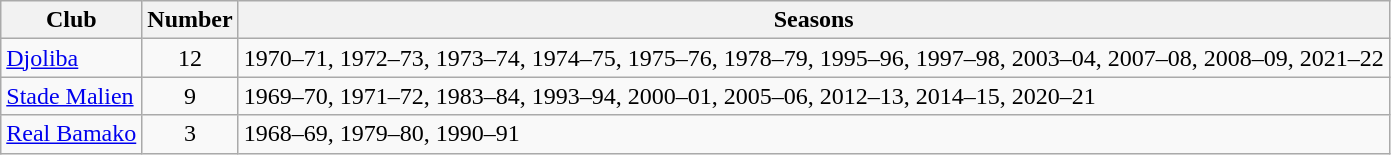<table class="wikitable sortable">
<tr>
<th>Club</th>
<th>Number</th>
<th>Seasons</th>
</tr>
<tr>
<td><a href='#'>Djoliba</a></td>
<td style="text-align:center">12</td>
<td>1970–71, 1972–73, 1973–74, 1974–75, 1975–76, 1978–79, 1995–96, 1997–98, 2003–04, 2007–08, 2008–09, 2021–22</td>
</tr>
<tr>
<td><a href='#'>Stade Malien</a></td>
<td style="text-align:center">9</td>
<td>1969–70, 1971–72, 1983–84, 1993–94, 2000–01, 2005–06, 2012–13, 2014–15, 2020–21</td>
</tr>
<tr>
<td><a href='#'>Real Bamako</a></td>
<td style="text-align:center">3</td>
<td>1968–69, 1979–80, 1990–91</td>
</tr>
</table>
